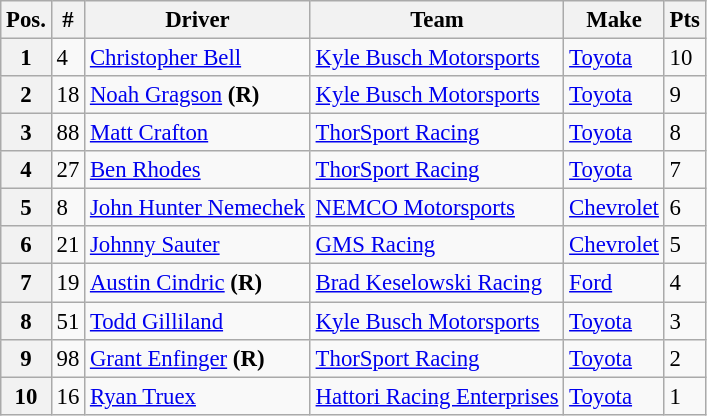<table class="wikitable" style="font-size:95%">
<tr>
<th>Pos.</th>
<th>#</th>
<th>Driver</th>
<th>Team</th>
<th>Make</th>
<th>Pts</th>
</tr>
<tr>
<th>1</th>
<td>4</td>
<td><a href='#'>Christopher Bell</a></td>
<td><a href='#'>Kyle Busch Motorsports</a></td>
<td><a href='#'>Toyota</a></td>
<td>10</td>
</tr>
<tr>
<th>2</th>
<td>18</td>
<td><a href='#'>Noah Gragson</a> <strong>(R)</strong></td>
<td><a href='#'>Kyle Busch Motorsports</a></td>
<td><a href='#'>Toyota</a></td>
<td>9</td>
</tr>
<tr>
<th>3</th>
<td>88</td>
<td><a href='#'>Matt Crafton</a></td>
<td><a href='#'>ThorSport Racing</a></td>
<td><a href='#'>Toyota</a></td>
<td>8</td>
</tr>
<tr>
<th>4</th>
<td>27</td>
<td><a href='#'>Ben Rhodes</a></td>
<td><a href='#'>ThorSport Racing</a></td>
<td><a href='#'>Toyota</a></td>
<td>7</td>
</tr>
<tr>
<th>5</th>
<td>8</td>
<td><a href='#'>John Hunter Nemechek</a></td>
<td><a href='#'>NEMCO Motorsports</a></td>
<td><a href='#'>Chevrolet</a></td>
<td>6</td>
</tr>
<tr>
<th>6</th>
<td>21</td>
<td><a href='#'>Johnny Sauter</a></td>
<td><a href='#'>GMS Racing</a></td>
<td><a href='#'>Chevrolet</a></td>
<td>5</td>
</tr>
<tr>
<th>7</th>
<td>19</td>
<td><a href='#'>Austin Cindric</a> <strong>(R)</strong></td>
<td><a href='#'>Brad Keselowski Racing</a></td>
<td><a href='#'>Ford</a></td>
<td>4</td>
</tr>
<tr>
<th>8</th>
<td>51</td>
<td><a href='#'>Todd Gilliland</a></td>
<td><a href='#'>Kyle Busch Motorsports</a></td>
<td><a href='#'>Toyota</a></td>
<td>3</td>
</tr>
<tr>
<th>9</th>
<td>98</td>
<td><a href='#'>Grant Enfinger</a> <strong>(R)</strong></td>
<td><a href='#'>ThorSport Racing</a></td>
<td><a href='#'>Toyota</a></td>
<td>2</td>
</tr>
<tr>
<th>10</th>
<td>16</td>
<td><a href='#'>Ryan Truex</a></td>
<td><a href='#'>Hattori Racing Enterprises</a></td>
<td><a href='#'>Toyota</a></td>
<td>1</td>
</tr>
</table>
